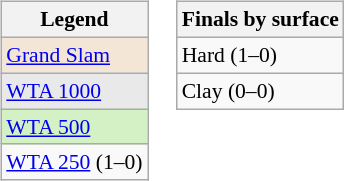<table>
<tr valign=top>
<td><br><table class="wikitable" style="font-size:90%;">
<tr>
<th>Legend</th>
</tr>
<tr>
<td bgcolor=f3e6d7><a href='#'>Grand Slam</a></td>
</tr>
<tr>
<td bgcolor=e9e9e9><a href='#'>WTA 1000</a></td>
</tr>
<tr>
<td bgcolor=d4f1c5><a href='#'>WTA 500</a></td>
</tr>
<tr>
<td><a href='#'>WTA 250</a> (1–0)</td>
</tr>
</table>
</td>
<td><br><table class="wikitable" style="font-size:90%;">
<tr>
<th>Finals by surface</th>
</tr>
<tr>
<td>Hard (1–0)</td>
</tr>
<tr>
<td>Clay (0–0)</td>
</tr>
</table>
</td>
</tr>
</table>
